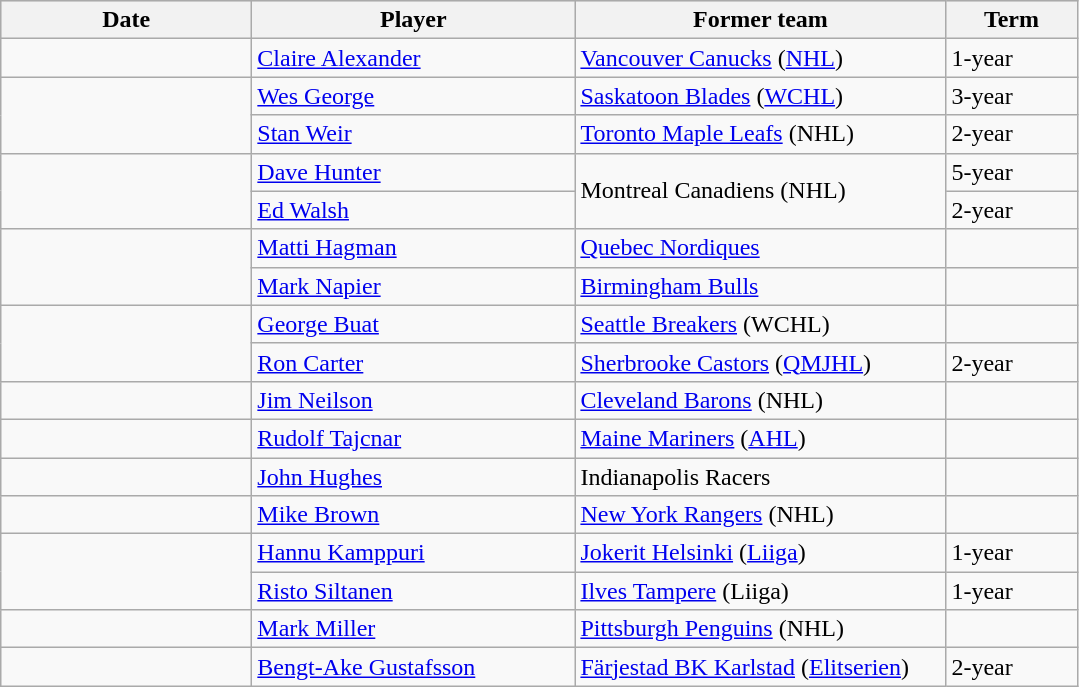<table class="wikitable">
<tr style="background:#ddd; text-align:center;">
<th style="width: 10em;">Date</th>
<th style="width: 13em;">Player</th>
<th style="width: 15em;">Former team</th>
<th style="width: 5em;">Term</th>
</tr>
<tr>
<td></td>
<td><a href='#'>Claire Alexander</a></td>
<td><a href='#'>Vancouver Canucks</a> (<a href='#'>NHL</a>)</td>
<td>1-year</td>
</tr>
<tr>
<td rowspan=2></td>
<td><a href='#'>Wes George</a></td>
<td><a href='#'>Saskatoon Blades</a> (<a href='#'>WCHL</a>)</td>
<td>3-year</td>
</tr>
<tr>
<td><a href='#'>Stan Weir</a></td>
<td><a href='#'>Toronto Maple Leafs</a> (NHL)</td>
<td>2-year</td>
</tr>
<tr>
<td rowspan=2></td>
<td><a href='#'>Dave Hunter</a></td>
<td rowspan=2>Montreal Canadiens (NHL)</td>
<td>5-year</td>
</tr>
<tr>
<td><a href='#'>Ed Walsh</a></td>
<td>2-year</td>
</tr>
<tr>
<td rowspan=2></td>
<td><a href='#'>Matti Hagman</a></td>
<td><a href='#'>Quebec Nordiques</a></td>
<td></td>
</tr>
<tr>
<td><a href='#'>Mark Napier</a></td>
<td><a href='#'>Birmingham Bulls</a></td>
<td></td>
</tr>
<tr>
<td rowspan=2></td>
<td><a href='#'>George Buat</a></td>
<td><a href='#'>Seattle Breakers</a> (WCHL)</td>
<td></td>
</tr>
<tr>
<td><a href='#'>Ron Carter</a></td>
<td><a href='#'>Sherbrooke Castors</a> (<a href='#'>QMJHL</a>)</td>
<td>2-year</td>
</tr>
<tr>
<td></td>
<td><a href='#'>Jim Neilson</a></td>
<td><a href='#'>Cleveland Barons</a> (NHL)</td>
<td></td>
</tr>
<tr>
<td></td>
<td><a href='#'>Rudolf Tajcnar</a></td>
<td><a href='#'>Maine Mariners</a> (<a href='#'>AHL</a>)</td>
<td></td>
</tr>
<tr>
<td></td>
<td><a href='#'>John Hughes</a></td>
<td>Indianapolis Racers</td>
<td></td>
</tr>
<tr>
<td></td>
<td><a href='#'>Mike Brown</a></td>
<td><a href='#'>New York Rangers</a> (NHL)</td>
<td></td>
</tr>
<tr>
<td rowspan=2></td>
<td><a href='#'>Hannu Kamppuri</a></td>
<td><a href='#'>Jokerit Helsinki</a> (<a href='#'>Liiga</a>)</td>
<td>1-year</td>
</tr>
<tr>
<td><a href='#'>Risto Siltanen</a></td>
<td><a href='#'>Ilves Tampere</a> (Liiga)</td>
<td>1-year</td>
</tr>
<tr>
<td></td>
<td><a href='#'>Mark Miller</a></td>
<td><a href='#'>Pittsburgh Penguins</a> (NHL)</td>
<td></td>
</tr>
<tr>
<td></td>
<td><a href='#'>Bengt-Ake Gustafsson</a></td>
<td><a href='#'>Färjestad BK Karlstad</a> (<a href='#'>Elitserien</a>)</td>
<td>2-year</td>
</tr>
</table>
